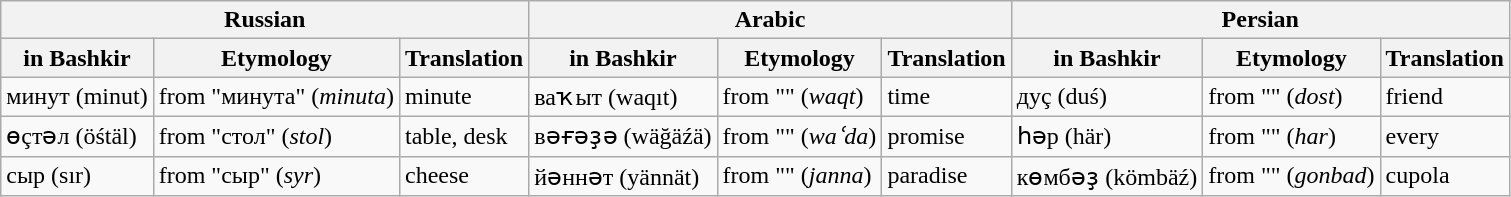<table class="wikitable">
<tr>
<th colspan="3">Russian</th>
<th colspan="3">Arabic</th>
<th colspan="3">Persian</th>
</tr>
<tr>
<th>in Bashkir</th>
<th>Etymology</th>
<th>Translation</th>
<th>in Bashkir</th>
<th>Etymology</th>
<th>Translation</th>
<th>in Bashkir</th>
<th>Etymology</th>
<th>Translation</th>
</tr>
<tr>
<td>минут (minut)</td>
<td>from "минута" (<em>minuta</em>)</td>
<td>minute</td>
<td>ваҡыт (waqıt)</td>
<td>from "" (<em>waqt</em>)</td>
<td>time</td>
<td>дуç (duś)</td>
<td>from "" (<em>dost</em>)</td>
<td>friend</td>
</tr>
<tr>
<td>өçтәл (öśtäl)</td>
<td>from "стол" (<em>stol</em>)</td>
<td>table, desk</td>
<td>вәғәҙә (wäğäźä)</td>
<td>from "" (<em>waʿda</em>)</td>
<td>promise</td>
<td>һәр (här)</td>
<td>from "" (<em>har</em>)</td>
<td>every</td>
</tr>
<tr>
<td>сыр (sır)</td>
<td>from "сыр" (<em>syr</em>)</td>
<td>cheese</td>
<td>йәннәт (yännät)</td>
<td>from "" (<em>janna</em>)</td>
<td>paradise</td>
<td>көмбәҙ (kömbäź)</td>
<td>from "" (<em>gonbad</em>)</td>
<td>cupola</td>
</tr>
</table>
